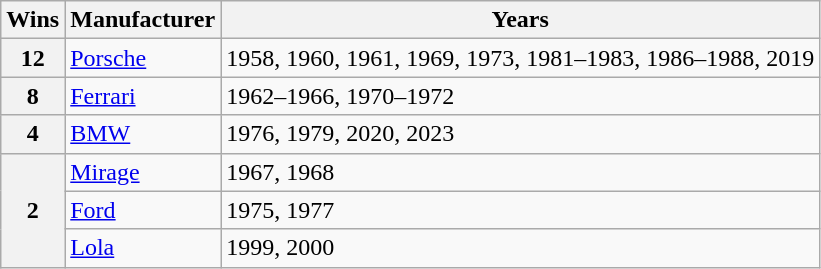<table class="wikitable">
<tr>
<th>Wins</th>
<th>Manufacturer</th>
<th>Years</th>
</tr>
<tr>
<th>12</th>
<td> <a href='#'>Porsche</a></td>
<td>1958, 1960, 1961, 1969, 1973, 1981–1983, 1986–1988, 2019</td>
</tr>
<tr>
<th>8</th>
<td> <a href='#'>Ferrari</a></td>
<td>1962–1966, 1970–1972</td>
</tr>
<tr>
<th>4</th>
<td> <a href='#'>BMW</a></td>
<td>1976, 1979, 2020, 2023</td>
</tr>
<tr>
<th rowspan="3">2</th>
<td> <a href='#'>Mirage</a></td>
<td>1967, 1968</td>
</tr>
<tr>
<td> <a href='#'>Ford</a></td>
<td>1975, 1977</td>
</tr>
<tr>
<td> <a href='#'>Lola</a></td>
<td>1999, 2000</td>
</tr>
</table>
